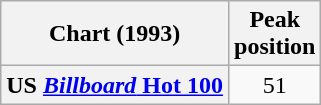<table class="wikitable sortable plainrowheaders" style="text-align:center">
<tr>
<th scope="col">Chart (1993)</th>
<th scope="col">Peak<br>position</th>
</tr>
<tr>
<th scope="row">US <a href='#'><em>Billboard</em> Hot 100</a></th>
<td>51</td>
</tr>
</table>
